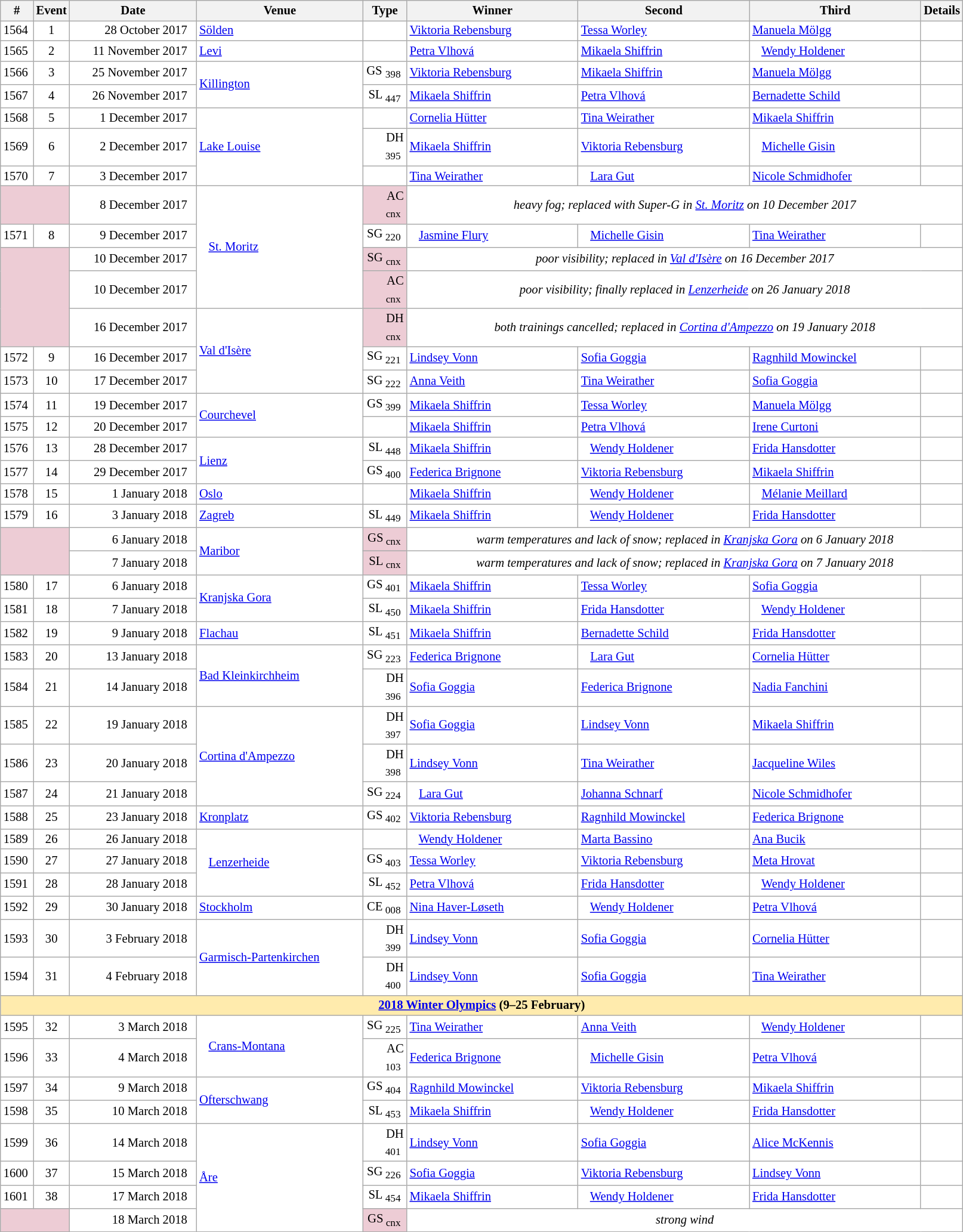<table class="wikitable plainrowheaders" style="background:#fff; font-size:86%; line-height:16px; border:grey solid 1px; border-collapse:collapse;">
<tr>
<th style="width:30px;">#</th>
<th style="width:33px;">Event</th>
<th style="width:135px;">Date</th>
<th style="width:180px;">Venue</th>
<th style="width:42px;">Type</th>
<th style="width:185px;">Winner</th>
<th style="width:185px;">Second</th>
<th style="width:185px;">Third</th>
<th style="width:10px;">Details</th>
</tr>
<tr>
<td>1564</td>
<td align=center>1</td>
<td align=right>28 October 2017  </td>
<td> <a href='#'>Sölden</a></td>
<td align=right></td>
<td> <a href='#'>Viktoria Rebensburg</a></td>
<td> <a href='#'>Tessa Worley</a></td>
<td> <a href='#'>Manuela Mölgg</a></td>
<td></td>
</tr>
<tr>
<td>1565</td>
<td align=center>2</td>
<td align=right>11 November 2017  </td>
<td> <a href='#'>Levi</a></td>
<td align=right></td>
<td> <a href='#'>Petra Vlhová</a></td>
<td> <a href='#'>Mikaela Shiffrin</a></td>
<td>   <a href='#'>Wendy Holdener</a></td>
<td></td>
</tr>
<tr>
<td>1566</td>
<td align=center>3</td>
<td align=right>25 November 2017  </td>
<td rowspan=2> <a href='#'>Killington</a></td>
<td align=right>GS <sub> 398</sub> </td>
<td> <a href='#'>Viktoria Rebensburg</a></td>
<td> <a href='#'>Mikaela Shiffrin</a></td>
<td> <a href='#'>Manuela Mölgg</a></td>
<td></td>
</tr>
<tr>
<td>1567</td>
<td align=center>4</td>
<td align=right>26 November 2017  </td>
<td align=right>SL<sub> 447</sub> </td>
<td> <a href='#'>Mikaela Shiffrin</a></td>
<td> <a href='#'>Petra Vlhová</a></td>
<td> <a href='#'>Bernadette Schild</a></td>
<td></td>
</tr>
<tr>
<td>1568</td>
<td align=center>5</td>
<td align=right>1 December 2017  </td>
<td rowspan=3> <a href='#'>Lake Louise</a></td>
<td align=right> </td>
<td> <a href='#'>Cornelia Hütter</a></td>
<td> <a href='#'>Tina Weirather</a></td>
<td> <a href='#'>Mikaela Shiffrin</a></td>
<td></td>
</tr>
<tr>
<td>1569</td>
<td align=center>6</td>
<td align=right>2 December 2017  </td>
<td align=right>DH<sub> 395</sub> </td>
<td> <a href='#'>Mikaela Shiffrin</a></td>
<td> <a href='#'>Viktoria Rebensburg</a></td>
<td>   <a href='#'>Michelle Gisin</a></td>
<td></td>
</tr>
<tr>
<td>1570</td>
<td align=center>7</td>
<td align=right>3 December 2017  </td>
<td align=right> </td>
<td> <a href='#'>Tina Weirather</a></td>
<td>   <a href='#'>Lara Gut</a></td>
<td> <a href='#'>Nicole Schmidhofer</a></td>
<td></td>
</tr>
<tr>
<td bgcolor="EDCCD5" colspan=2></td>
<td align=right><small></small>8 December 2017  </td>
<td rowspan=4>   <a href='#'>St. Moritz</a></td>
<td bgcolor="EDCCD5" align=right>AC <sub>cnx</sub> </td>
<td colspan=4 align=center><em>heavy fog; replaced  with Super-G in <a href='#'>St. Moritz</a> on 10 December 2017 </em></td>
</tr>
<tr>
<td>1571</td>
<td align=center>8</td>
<td align=right>9 December 2017  </td>
<td align=right>SG<sub> 220</sub> </td>
<td>   <a href='#'>Jasmine Flury</a></td>
<td>   <a href='#'>Michelle Gisin</a></td>
<td> <a href='#'>Tina Weirather</a></td>
<td></td>
</tr>
<tr>
<td bgcolor="EDCCD5" rowspan=3 colspan=2></td>
<td align=right><small></small>10 December 2017  </td>
<td bgcolor="EDCCD5" align=right>SG <sub>cnx</sub> </td>
<td colspan=4 align=center><em>poor visibility; replaced in <a href='#'>Val d'Isère</a> on 16 December 2017  </em></td>
</tr>
<tr>
<td align=right><small></small>10 December 2017  </td>
<td bgcolor="EDCCD5" align=right>AC <sub>cnx</sub> </td>
<td colspan=4 align=center><em>poor visibility; finally replaced in <a href='#'>Lenzerheide</a> on 26 January 2018</em></td>
</tr>
<tr>
<td align=right><small></small>16 December 2017  </td>
<td rowspan=3> <a href='#'>Val d'Isère</a></td>
<td bgcolor="EDCCD5" align=right>DH <sub>cnx</sub> </td>
<td colspan=4 align=center><em>both trainings cancelled; replaced in <a href='#'>Cortina d'Ampezzo</a> on 19 January 2018</em></td>
</tr>
<tr>
<td>1572</td>
<td align=center>9</td>
<td align=right><small></small>16 December 2017  </td>
<td align=right>SG<sub> 221</sub> </td>
<td> <a href='#'>Lindsey Vonn</a></td>
<td> <a href='#'>Sofia Goggia</a></td>
<td> <a href='#'>Ragnhild Mowinckel</a></td>
<td></td>
</tr>
<tr>
<td>1573</td>
<td align=center>10</td>
<td align=right>17 December 2017  </td>
<td align=right>SG<sub> 222</sub> </td>
<td> <a href='#'>Anna Veith</a></td>
<td> <a href='#'>Tina Weirather</a></td>
<td> <a href='#'>Sofia Goggia</a></td>
<td></td>
</tr>
<tr>
<td>1574</td>
<td align=center>11</td>
<td align=right>19 December 2017  </td>
<td rowspan=2> <a href='#'>Courchevel</a></td>
<td align=right>GS<sub> 399</sub> </td>
<td> <a href='#'>Mikaela Shiffrin</a></td>
<td> <a href='#'>Tessa Worley</a></td>
<td> <a href='#'>Manuela Mölgg</a></td>
<td></td>
</tr>
<tr>
<td>1575</td>
<td align=center>12</td>
<td align=right>20 December 2017  </td>
<td align=right> </td>
<td> <a href='#'>Mikaela Shiffrin</a></td>
<td> <a href='#'>Petra Vlhová</a></td>
<td> <a href='#'>Irene Curtoni</a></td>
<td></td>
</tr>
<tr>
<td>1576</td>
<td align=center>13</td>
<td align=right>28 December 2017  </td>
<td rowspan=2> <a href='#'>Lienz</a></td>
<td align=right>SL<sub> 448</sub> </td>
<td> <a href='#'>Mikaela Shiffrin</a></td>
<td>   <a href='#'>Wendy Holdener</a></td>
<td> <a href='#'>Frida Hansdotter</a></td>
<td></td>
</tr>
<tr>
<td>1577</td>
<td align=center>14</td>
<td align=right>29 December 2017  </td>
<td align=right>GS<sub> 400</sub> </td>
<td> <a href='#'>Federica Brignone</a></td>
<td> <a href='#'>Viktoria Rebensburg</a></td>
<td> <a href='#'>Mikaela Shiffrin</a></td>
<td></td>
</tr>
<tr>
<td>1578</td>
<td align=center>15</td>
<td align=right>1 January 2018  </td>
<td> <a href='#'>Oslo</a></td>
<td align=right> </td>
<td> <a href='#'>Mikaela Shiffrin</a></td>
<td>   <a href='#'>Wendy Holdener</a></td>
<td>   <a href='#'>Mélanie Meillard</a></td>
<td></td>
</tr>
<tr>
<td>1579</td>
<td align=center>16</td>
<td align=right>3 January 2018  </td>
<td> <a href='#'>Zagreb</a></td>
<td align=right>SL<sub> 449</sub> </td>
<td> <a href='#'>Mikaela Shiffrin</a></td>
<td>   <a href='#'>Wendy Holdener</a></td>
<td> <a href='#'>Frida Hansdotter</a></td>
<td></td>
</tr>
<tr>
<td bgcolor="EDCCD5" colspan=2 rowspan=2></td>
<td align=right>6 January 2018  </td>
<td rowspan=2> <a href='#'>Maribor</a></td>
<td bgcolor="EDCCD5" align=right>GS<sub> cnx</sub> </td>
<td colspan=4 align=center><em>warm temperatures and lack of snow; replaced in <a href='#'>Kranjska Gora</a> on 6 January 2018</em></td>
</tr>
<tr>
<td align=right>7 January 2018  </td>
<td bgcolor="EDCCD5" align=right>SL<sub> cnx</sub> </td>
<td colspan=4 align=center><em>warm temperatures and lack of snow; replaced in <a href='#'>Kranjska Gora</a> on 7 January 2018</em></td>
</tr>
<tr>
<td>1580</td>
<td align=center>17</td>
<td align=right><small></small>6 January 2018  </td>
<td rowspan=2> <a href='#'>Kranjska Gora</a></td>
<td align=right>GS<sub> 401</sub> </td>
<td> <a href='#'>Mikaela Shiffrin</a></td>
<td> <a href='#'>Tessa Worley</a></td>
<td> <a href='#'>Sofia Goggia</a></td>
<td></td>
</tr>
<tr>
<td>1581</td>
<td align=center>18</td>
<td align=right><small></small>7 January 2018  </td>
<td align=right>SL<sub> 450</sub> </td>
<td> <a href='#'>Mikaela Shiffrin</a></td>
<td> <a href='#'>Frida Hansdotter</a></td>
<td>   <a href='#'>Wendy Holdener</a></td>
<td></td>
</tr>
<tr>
<td>1582</td>
<td align=center>19</td>
<td align=right>9 January 2018  </td>
<td> <a href='#'>Flachau</a></td>
<td align=right>SL<sub> 451</sub> </td>
<td> <a href='#'>Mikaela Shiffrin</a></td>
<td> <a href='#'>Bernadette Schild</a></td>
<td> <a href='#'>Frida Hansdotter</a></td>
<td></td>
</tr>
<tr>
<td>1583</td>
<td align=center>20</td>
<td align=right>13 January 2018  </td>
<td rowspan=2> <a href='#'>Bad Kleinkirchheim</a></td>
<td align=right>SG<sub> 223</sub> </td>
<td> <a href='#'>Federica Brignone</a></td>
<td>   <a href='#'>Lara Gut</a></td>
<td> <a href='#'>Cornelia Hütter</a></td>
<td></td>
</tr>
<tr>
<td>1584</td>
<td align=center>21</td>
<td align=right>14 January 2018  </td>
<td align=right>DH<sub> 396</sub> </td>
<td> <a href='#'>Sofia Goggia</a></td>
<td> <a href='#'>Federica Brignone</a></td>
<td> <a href='#'>Nadia Fanchini</a></td>
<td></td>
</tr>
<tr>
<td>1585</td>
<td align=center>22</td>
<td align=right><small></small>19 January 2018  </td>
<td rowspan=3> <a href='#'>Cortina d'Ampezzo</a></td>
<td align=right>DH<sub> 397</sub> </td>
<td> <a href='#'>Sofia Goggia</a></td>
<td> <a href='#'>Lindsey Vonn</a></td>
<td> <a href='#'>Mikaela Shiffrin</a></td>
<td></td>
</tr>
<tr>
<td>1586</td>
<td align=center>23</td>
<td align=right>20 January 2018  </td>
<td align=right>DH<sub> 398</sub> </td>
<td> <a href='#'>Lindsey Vonn</a></td>
<td> <a href='#'>Tina Weirather</a></td>
<td> <a href='#'>Jacqueline Wiles</a></td>
<td></td>
</tr>
<tr>
<td>1587</td>
<td align=center>24</td>
<td align=right>21 January 2018  </td>
<td align=right>SG<sub> 224</sub> </td>
<td>   <a href='#'>Lara Gut</a></td>
<td> <a href='#'>Johanna Schnarf</a></td>
<td> <a href='#'>Nicole Schmidhofer</a></td>
<td></td>
</tr>
<tr>
<td>1588</td>
<td align=center>25</td>
<td align=right>23 January 2018  </td>
<td> <a href='#'>Kronplatz</a></td>
<td align=right>GS<sub> 402</sub> </td>
<td> <a href='#'>Viktoria Rebensburg</a></td>
<td> <a href='#'>Ragnhild Mowinckel</a></td>
<td> <a href='#'>Federica Brignone</a></td>
<td></td>
</tr>
<tr>
<td>1589</td>
<td align=center>26</td>
<td align=right><small></small>26 January 2018  </td>
<td rowspan=3>   <a href='#'>Lenzerheide</a></td>
<td align=right></td>
<td>   <a href='#'>Wendy Holdener</a></td>
<td> <a href='#'>Marta Bassino</a></td>
<td> <a href='#'>Ana Bucik</a></td>
<td></td>
</tr>
<tr>
<td>1590</td>
<td align=center>27</td>
<td align=right>27 January 2018  </td>
<td align=right>GS<sub> 403</sub> </td>
<td> <a href='#'>Tessa Worley</a></td>
<td> <a href='#'>Viktoria Rebensburg</a></td>
<td> <a href='#'>Meta Hrovat</a></td>
<td></td>
</tr>
<tr>
<td>1591</td>
<td align=center>28</td>
<td align=right>28 January 2018  </td>
<td align=right>SL<sub> 452</sub> </td>
<td> <a href='#'>Petra Vlhová</a></td>
<td> <a href='#'>Frida Hansdotter</a></td>
<td>   <a href='#'>Wendy Holdener</a></td>
<td></td>
</tr>
<tr>
<td>1592</td>
<td align=center>29</td>
<td align=right>30 January 2018  </td>
<td> <a href='#'>Stockholm</a></td>
<td align=right>CE<sub> 008</sub> </td>
<td> <a href='#'>Nina Haver-Løseth</a></td>
<td>   <a href='#'>Wendy Holdener</a></td>
<td> <a href='#'>Petra Vlhová</a></td>
<td></td>
</tr>
<tr>
<td>1593</td>
<td align=center>30</td>
<td align=right>3 February 2018  </td>
<td rowspan=2> <a href='#'>Garmisch-Partenkirchen</a></td>
<td align=right>DH<sub> 399</sub> </td>
<td> <a href='#'>Lindsey Vonn</a></td>
<td> <a href='#'>Sofia Goggia</a></td>
<td> <a href='#'>Cornelia Hütter</a></td>
<td></td>
</tr>
<tr>
<td>1594</td>
<td align=center>31</td>
<td align=right>4 February 2018  </td>
<td align=right>DH<sub> 400</sub> </td>
<td> <a href='#'>Lindsey Vonn</a></td>
<td> <a href='#'>Sofia Goggia</a></td>
<td> <a href='#'>Tina Weirather</a></td>
<td></td>
</tr>
<tr style="background:#FFEBAD">
<td colspan="9" style="text-align:center;"><strong><a href='#'>2018 Winter Olympics</a> (9–25 February)</strong></td>
</tr>
<tr>
<td>1595</td>
<td align=center>32</td>
<td align=right>3 March 2018  </td>
<td rowspan=2>   <a href='#'>Crans-Montana</a></td>
<td align=right>SG<sub> 225</sub> </td>
<td> <a href='#'>Tina Weirather</a></td>
<td> <a href='#'>Anna Veith</a></td>
<td>   <a href='#'>Wendy Holdener</a></td>
<td></td>
</tr>
<tr>
<td>1596</td>
<td align=center>33</td>
<td align=right>4 March 2018  </td>
<td align=right>AC <sub>103</sub> </td>
<td> <a href='#'>Federica Brignone</a></td>
<td>   <a href='#'>Michelle Gisin</a></td>
<td> <a href='#'>Petra Vlhová</a></td>
<td></td>
</tr>
<tr>
<td>1597</td>
<td align=center>34</td>
<td align=right>9 March 2018  </td>
<td rowspan=2> <a href='#'>Ofterschwang</a></td>
<td align=right>GS<sub> 404</sub> </td>
<td> <a href='#'>Ragnhild Mowinckel</a></td>
<td> <a href='#'>Viktoria Rebensburg</a></td>
<td> <a href='#'>Mikaela Shiffrin</a></td>
<td></td>
</tr>
<tr>
<td>1598</td>
<td align=center>35</td>
<td align=right>10 March 2018  </td>
<td align=right>SL<sub> 453</sub> </td>
<td> <a href='#'>Mikaela Shiffrin</a></td>
<td>   <a href='#'>Wendy Holdener</a></td>
<td> <a href='#'>Frida Hansdotter</a></td>
<td></td>
</tr>
<tr>
<td>1599</td>
<td align=center>36</td>
<td align=right>14 March 2018  </td>
<td rowspan=4> <a href='#'>Åre</a></td>
<td align=right>DH<sub> 401</sub> </td>
<td> <a href='#'>Lindsey Vonn</a></td>
<td> <a href='#'>Sofia Goggia</a></td>
<td> <a href='#'>Alice McKennis</a></td>
<td></td>
</tr>
<tr>
<td>1600</td>
<td align=center>37</td>
<td align=right>15 March 2018  </td>
<td align=right>SG<sub> 226</sub> </td>
<td> <a href='#'>Sofia Goggia</a></td>
<td> <a href='#'>Viktoria Rebensburg</a></td>
<td> <a href='#'>Lindsey Vonn</a></td>
<td></td>
</tr>
<tr>
<td>1601</td>
<td align=center>38</td>
<td align=right>17 March 2018  </td>
<td align=right>SL<sub> 454</sub> </td>
<td> <a href='#'>Mikaela Shiffrin</a></td>
<td>   <a href='#'>Wendy Holdener</a></td>
<td> <a href='#'>Frida Hansdotter</a></td>
<td></td>
</tr>
<tr>
<td bgcolor="EDCCD5" colspan=2></td>
<td align=right>18 March 2018  </td>
<td bgcolor="EDCCD5" align=right>GS<sub> cnx</sub> </td>
<td colspan=4 align=center><em>strong wind</em></td>
</tr>
</table>
